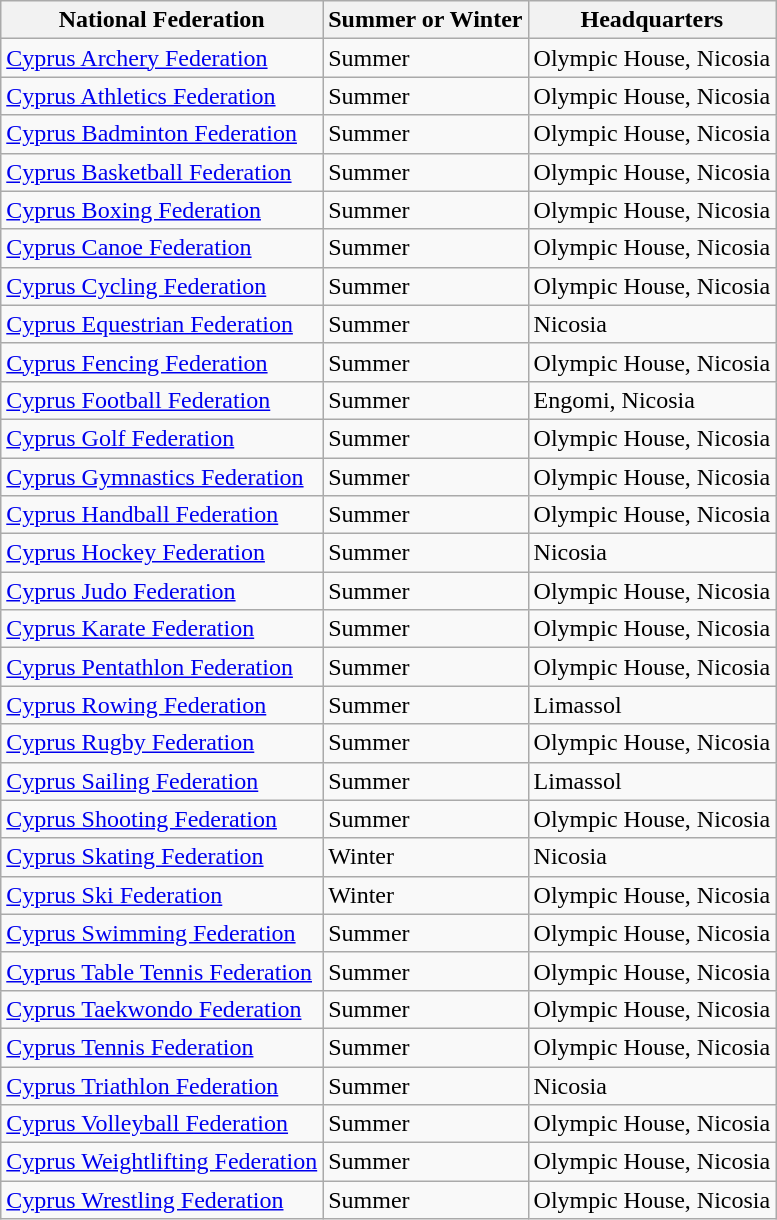<table class="wikitable sortable">
<tr>
<th>National Federation</th>
<th>Summer or Winter</th>
<th>Headquarters</th>
</tr>
<tr>
<td><a href='#'>Cyprus Archery Federation</a></td>
<td>Summer</td>
<td>Olympic House, Nicosia</td>
</tr>
<tr>
<td><a href='#'>Cyprus Athletics Federation</a></td>
<td>Summer</td>
<td>Olympic House, Nicosia</td>
</tr>
<tr>
<td><a href='#'>Cyprus Badminton Federation</a></td>
<td>Summer</td>
<td>Olympic House, Nicosia</td>
</tr>
<tr>
<td><a href='#'>Cyprus Basketball Federation</a></td>
<td>Summer</td>
<td>Olympic House, Nicosia</td>
</tr>
<tr>
<td><a href='#'>Cyprus Boxing Federation</a></td>
<td>Summer</td>
<td>Olympic House, Nicosia</td>
</tr>
<tr>
<td><a href='#'>Cyprus Canoe Federation</a></td>
<td>Summer</td>
<td>Olympic House, Nicosia</td>
</tr>
<tr>
<td><a href='#'>Cyprus Cycling Federation</a></td>
<td>Summer</td>
<td>Olympic House, Nicosia</td>
</tr>
<tr>
<td><a href='#'>Cyprus Equestrian Federation</a></td>
<td>Summer</td>
<td>Nicosia</td>
</tr>
<tr>
<td><a href='#'>Cyprus Fencing Federation</a></td>
<td>Summer</td>
<td>Olympic House, Nicosia</td>
</tr>
<tr>
<td><a href='#'>Cyprus Football Federation</a></td>
<td>Summer</td>
<td>Engomi, Nicosia</td>
</tr>
<tr>
<td><a href='#'>Cyprus Golf Federation</a></td>
<td>Summer</td>
<td>Olympic House, Nicosia</td>
</tr>
<tr>
<td><a href='#'>Cyprus Gymnastics Federation</a></td>
<td>Summer</td>
<td>Olympic House, Nicosia</td>
</tr>
<tr>
<td><a href='#'>Cyprus Handball Federation</a></td>
<td>Summer</td>
<td>Olympic House, Nicosia</td>
</tr>
<tr>
<td><a href='#'>Cyprus Hockey Federation</a></td>
<td>Summer</td>
<td>Nicosia</td>
</tr>
<tr>
<td><a href='#'>Cyprus Judo Federation</a></td>
<td>Summer</td>
<td>Olympic House, Nicosia</td>
</tr>
<tr>
<td><a href='#'>Cyprus Karate Federation</a></td>
<td>Summer</td>
<td>Olympic House, Nicosia</td>
</tr>
<tr>
<td><a href='#'>Cyprus Pentathlon Federation</a></td>
<td>Summer</td>
<td>Olympic House, Nicosia</td>
</tr>
<tr>
<td><a href='#'>Cyprus Rowing Federation</a></td>
<td>Summer</td>
<td>Limassol</td>
</tr>
<tr>
<td><a href='#'>Cyprus Rugby Federation</a></td>
<td>Summer</td>
<td>Olympic House, Nicosia</td>
</tr>
<tr>
<td><a href='#'>Cyprus Sailing Federation</a></td>
<td>Summer</td>
<td>Limassol</td>
</tr>
<tr>
<td><a href='#'>Cyprus Shooting Federation</a></td>
<td>Summer</td>
<td>Olympic House, Nicosia</td>
</tr>
<tr>
<td><a href='#'>Cyprus Skating Federation</a></td>
<td>Winter</td>
<td>Nicosia</td>
</tr>
<tr>
<td><a href='#'>Cyprus Ski Federation</a></td>
<td>Winter</td>
<td>Olympic House, Nicosia</td>
</tr>
<tr>
<td><a href='#'>Cyprus Swimming Federation</a></td>
<td>Summer</td>
<td>Olympic House, Nicosia</td>
</tr>
<tr>
<td><a href='#'>Cyprus Table Tennis Federation</a></td>
<td>Summer</td>
<td>Olympic House, Nicosia</td>
</tr>
<tr>
<td><a href='#'>Cyprus Taekwondo Federation</a></td>
<td>Summer</td>
<td>Olympic House, Nicosia</td>
</tr>
<tr>
<td><a href='#'>Cyprus Tennis Federation</a></td>
<td>Summer</td>
<td>Olympic House, Nicosia</td>
</tr>
<tr>
<td><a href='#'>Cyprus Triathlon Federation</a></td>
<td>Summer</td>
<td>Nicosia</td>
</tr>
<tr>
<td><a href='#'>Cyprus Volleyball Federation</a></td>
<td>Summer</td>
<td>Olympic House, Nicosia</td>
</tr>
<tr>
<td><a href='#'>Cyprus Weightlifting Federation</a></td>
<td>Summer</td>
<td>Olympic House, Nicosia</td>
</tr>
<tr>
<td><a href='#'>Cyprus Wrestling Federation</a></td>
<td>Summer</td>
<td>Olympic House, Nicosia</td>
</tr>
</table>
